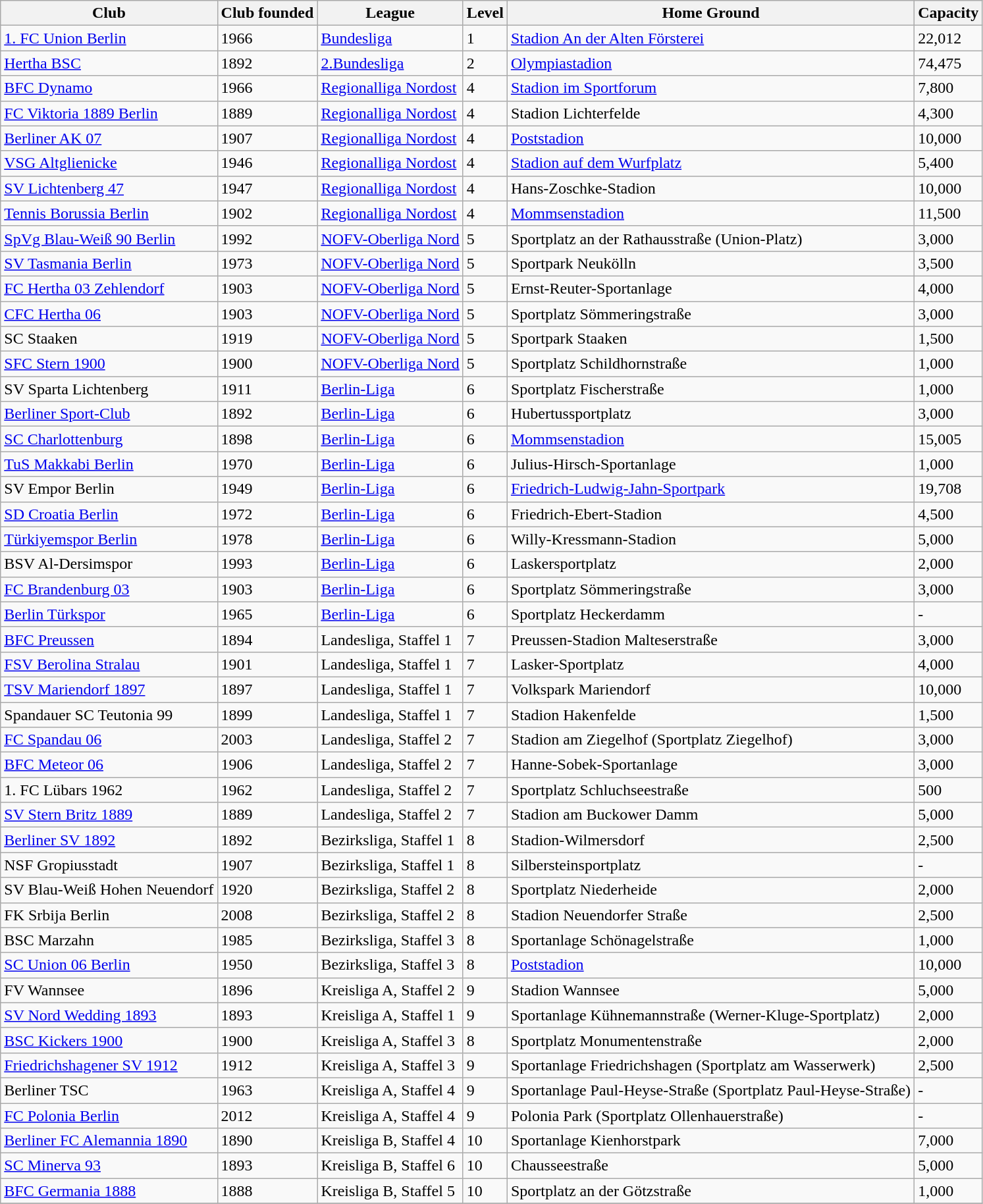<table class="wikitable sortable">
<tr>
<th>Club</th>
<th>Club founded</th>
<th>League</th>
<th>Level</th>
<th>Home Ground</th>
<th>Capacity</th>
</tr>
<tr>
<td><a href='#'>1. FC Union Berlin</a></td>
<td>1966 </td>
<td><a href='#'>Bundesliga</a></td>
<td>1</td>
<td><a href='#'>Stadion An der Alten Försterei</a></td>
<td>22,012</td>
</tr>
<tr>
<td><a href='#'>Hertha BSC</a></td>
<td>1892</td>
<td><a href='#'>2.Bundesliga</a></td>
<td>2</td>
<td><a href='#'>Olympiastadion</a></td>
<td>74,475</td>
</tr>
<tr>
<td><a href='#'>BFC Dynamo</a></td>
<td>1966 </td>
<td><a href='#'>Regionalliga Nordost</a></td>
<td>4</td>
<td><a href='#'>Stadion im Sportforum</a></td>
<td>7,800</td>
</tr>
<tr>
<td><a href='#'>FC Viktoria 1889 Berlin</a></td>
<td>1889</td>
<td><a href='#'>Regionalliga Nordost</a></td>
<td>4</td>
<td>Stadion Lichterfelde</td>
<td>4,300</td>
</tr>
<tr>
<td><a href='#'>Berliner AK 07</a></td>
<td>1907</td>
<td><a href='#'>Regionalliga Nordost</a></td>
<td>4</td>
<td><a href='#'>Poststadion</a></td>
<td>10,000</td>
</tr>
<tr>
<td><a href='#'>VSG Altglienicke</a></td>
<td>1946 </td>
<td><a href='#'>Regionalliga Nordost</a></td>
<td>4</td>
<td><a href='#'>Stadion auf dem Wurfplatz</a> </td>
<td>5,400</td>
</tr>
<tr>
<td><a href='#'>SV Lichtenberg 47</a></td>
<td>1947</td>
<td><a href='#'>Regionalliga Nordost</a></td>
<td>4</td>
<td>Hans-Zoschke-Stadion</td>
<td>10,000</td>
</tr>
<tr>
<td><a href='#'>Tennis Borussia Berlin</a></td>
<td>1902</td>
<td><a href='#'>Regionalliga Nordost</a></td>
<td>4</td>
<td><a href='#'>Mommsenstadion</a></td>
<td>11,500</td>
</tr>
<tr>
<td><a href='#'>SpVg Blau-Weiß 90 Berlin</a></td>
<td>1992 </td>
<td><a href='#'>NOFV-Oberliga Nord</a></td>
<td>5</td>
<td>Sportplatz an der Rathausstraße (Union-Platz)</td>
<td>3,000</td>
</tr>
<tr>
<td><a href='#'>SV Tasmania Berlin</a></td>
<td>1973 </td>
<td><a href='#'>NOFV-Oberliga Nord</a></td>
<td>5</td>
<td>Sportpark Neukölln</td>
<td>3,500</td>
</tr>
<tr>
<td><a href='#'>FC Hertha 03 Zehlendorf</a></td>
<td>1903</td>
<td><a href='#'>NOFV-Oberliga Nord</a></td>
<td>5</td>
<td>Ernst-Reuter-Sportanlage</td>
<td>4,000</td>
</tr>
<tr>
<td><a href='#'>CFC Hertha 06</a></td>
<td>1903</td>
<td><a href='#'>NOFV-Oberliga Nord</a></td>
<td>5</td>
<td>Sportplatz Sömmeringstraße</td>
<td>3,000</td>
</tr>
<tr>
<td>SC Staaken</td>
<td>1919</td>
<td><a href='#'>NOFV-Oberliga Nord</a></td>
<td>5</td>
<td>Sportpark Staaken</td>
<td>1,500</td>
</tr>
<tr>
<td><a href='#'>SFC Stern 1900</a></td>
<td>1900</td>
<td><a href='#'>NOFV-Oberliga Nord</a></td>
<td>5</td>
<td>Sportplatz Schildhornstraße</td>
<td>1,000</td>
</tr>
<tr>
<td>SV Sparta Lichtenberg</td>
<td>1911</td>
<td><a href='#'>Berlin-Liga</a></td>
<td>6</td>
<td>Sportplatz Fischerstraße</td>
<td>1,000</td>
</tr>
<tr>
<td><a href='#'>Berliner Sport-Club</a></td>
<td>1892</td>
<td><a href='#'>Berlin-Liga</a></td>
<td>6</td>
<td>Hubertussportplatz</td>
<td>3,000</td>
</tr>
<tr>
<td><a href='#'>SC Charlottenburg</a></td>
<td>1898</td>
<td><a href='#'>Berlin-Liga</a></td>
<td>6</td>
<td><a href='#'>Mommsenstadion</a></td>
<td>15,005</td>
</tr>
<tr>
<td><a href='#'>TuS Makkabi Berlin</a></td>
<td>1970 </td>
<td><a href='#'>Berlin-Liga</a></td>
<td>6</td>
<td>Julius-Hirsch-Sportanlage</td>
<td>1,000</td>
</tr>
<tr>
<td>SV Empor  Berlin</td>
<td>1949</td>
<td><a href='#'>Berlin-Liga</a></td>
<td>6</td>
<td><a href='#'>Friedrich-Ludwig-Jahn-Sportpark</a></td>
<td>19,708</td>
</tr>
<tr>
<td><a href='#'>SD Croatia Berlin</a></td>
<td>1972</td>
<td><a href='#'>Berlin-Liga</a></td>
<td>6</td>
<td>Friedrich-Ebert-Stadion</td>
<td>4,500</td>
</tr>
<tr>
<td><a href='#'>Türkiyemspor Berlin</a></td>
<td>1978</td>
<td><a href='#'>Berlin-Liga</a></td>
<td>6</td>
<td>Willy-Kressmann-Stadion</td>
<td>5,000</td>
</tr>
<tr>
<td>BSV Al-Dersimspor</td>
<td>1993</td>
<td><a href='#'>Berlin-Liga</a></td>
<td>6</td>
<td>Laskersportplatz</td>
<td>2,000</td>
</tr>
<tr>
<td><a href='#'>FC Brandenburg 03</a></td>
<td>1903</td>
<td><a href='#'>Berlin-Liga</a></td>
<td>6</td>
<td>Sportplatz Sömmeringstraße</td>
<td>3,000</td>
</tr>
<tr>
<td><a href='#'>Berlin Türkspor</a></td>
<td>1965</td>
<td><a href='#'>Berlin-Liga</a></td>
<td>6</td>
<td>Sportplatz Heckerdamm</td>
<td>-</td>
</tr>
<tr>
<td><a href='#'>BFC Preussen</a></td>
<td>1894</td>
<td>Landesliga, Staffel 1</td>
<td>7</td>
<td>Preussen-Stadion Malteserstraße</td>
<td>3,000</td>
</tr>
<tr>
<td><a href='#'>FSV Berolina Stralau</a></td>
<td>1901</td>
<td>Landesliga, Staffel 1</td>
<td>7</td>
<td>Lasker-Sportplatz</td>
<td>4,000</td>
</tr>
<tr>
<td><a href='#'>TSV Mariendorf 1897</a></td>
<td>1897</td>
<td>Landesliga, Staffel 1</td>
<td>7</td>
<td>Volkspark Mariendorf</td>
<td>10,000</td>
</tr>
<tr>
<td>Spandauer SC Teutonia 99</td>
<td>1899</td>
<td>Landesliga, Staffel 1</td>
<td>7</td>
<td>Stadion Hakenfelde</td>
<td>1,500</td>
</tr>
<tr>
<td><a href='#'>FC Spandau 06</a></td>
<td>2003 </td>
<td>Landesliga, Staffel 2</td>
<td>7</td>
<td>Stadion am Ziegelhof (Sportplatz Ziegelhof)</td>
<td>3,000</td>
</tr>
<tr>
<td><a href='#'>BFC Meteor 06</a></td>
<td>1906</td>
<td>Landesliga, Staffel 2</td>
<td>7</td>
<td>Hanne-Sobek-Sportanlage</td>
<td>3,000</td>
</tr>
<tr>
<td>1. FC Lübars 1962</td>
<td>1962</td>
<td>Landesliga, Staffel 2</td>
<td>7</td>
<td>Sportplatz Schluchseestraße</td>
<td>500</td>
</tr>
<tr>
<td><a href='#'>SV Stern Britz 1889</a></td>
<td>1889</td>
<td>Landesliga, Staffel 2</td>
<td>7</td>
<td>Stadion am Buckower Damm</td>
<td>5,000</td>
</tr>
<tr>
<td><a href='#'>Berliner SV 1892</a></td>
<td>1892</td>
<td>Bezirksliga, Staffel 1</td>
<td>8</td>
<td>Stadion-Wilmersdorf</td>
<td>2,500</td>
</tr>
<tr>
<td>NSF Gropiusstadt</td>
<td>1907</td>
<td>Bezirksliga, Staffel 1</td>
<td>8</td>
<td>Silbersteinsportplatz</td>
<td>-</td>
</tr>
<tr>
<td>SV Blau-Weiß Hohen Neuendorf</td>
<td>1920</td>
<td>Bezirksliga, Staffel 2</td>
<td>8</td>
<td>Sportplatz Niederheide</td>
<td>2,000</td>
</tr>
<tr>
<td>FK Srbija Berlin</td>
<td>2008</td>
<td>Bezirksliga, Staffel 2</td>
<td>8</td>
<td>Stadion Neuendorfer Straße</td>
<td>2,500</td>
</tr>
<tr>
<td>BSC Marzahn</td>
<td>1985</td>
<td>Bezirksliga, Staffel 3</td>
<td>8</td>
<td>Sportanlage Schönagelstraße</td>
<td>1,000</td>
</tr>
<tr>
<td><a href='#'>SC Union 06 Berlin</a></td>
<td>1950 </td>
<td>Bezirksliga, Staffel 3</td>
<td>8</td>
<td><a href='#'>Poststadion</a></td>
<td>10,000</td>
</tr>
<tr>
<td>FV Wannsee</td>
<td>1896</td>
<td>Kreisliga A, Staffel 2</td>
<td>9</td>
<td>Stadion Wannsee</td>
<td>5,000</td>
</tr>
<tr>
<td><a href='#'>SV Nord Wedding 1893</a></td>
<td>1893</td>
<td>Kreisliga A, Staffel 1</td>
<td>9</td>
<td>Sportanlage Kühnemannstraße (Werner-Kluge-Sportplatz)</td>
<td>2,000</td>
</tr>
<tr>
<td><a href='#'>BSC Kickers 1900</a></td>
<td>1900</td>
<td>Kreisliga A, Staffel 3</td>
<td>8</td>
<td>Sportplatz Monumentenstraße</td>
<td>2,000</td>
</tr>
<tr>
<td><a href='#'>Friedrichshagener SV 1912</a></td>
<td>1912</td>
<td>Kreisliga A, Staffel 3</td>
<td>9</td>
<td>Sportanlage Friedrichshagen (Sportplatz am Wasserwerk)</td>
<td>2,500</td>
</tr>
<tr>
<td>Berliner TSC</td>
<td>1963 </td>
<td>Kreisliga A, Staffel 4</td>
<td>9</td>
<td>Sportanlage Paul-Heyse-Straße (Sportplatz Paul-Heyse-Straße)</td>
<td>-</td>
</tr>
<tr>
<td><a href='#'>FC Polonia Berlin</a></td>
<td>2012</td>
<td>Kreisliga A, Staffel 4</td>
<td>9</td>
<td>Polonia Park (Sportplatz Ollenhauerstraße)</td>
<td>-</td>
</tr>
<tr>
<td><a href='#'>Berliner FC Alemannia 1890</a></td>
<td>1890</td>
<td>Kreisliga B, Staffel 4</td>
<td>10</td>
<td>Sportanlage Kienhorstpark</td>
<td>7,000</td>
</tr>
<tr>
<td><a href='#'>SC Minerva 93</a></td>
<td>1893</td>
<td>Kreisliga B, Staffel 6</td>
<td>10</td>
<td>Chausseestraße</td>
<td>5,000</td>
</tr>
<tr>
<td><a href='#'>BFC Germania 1888</a></td>
<td>1888</td>
<td>Kreisliga B, Staffel 5</td>
<td>10</td>
<td>Sportplatz an der Götzstraße</td>
<td>1,000</td>
</tr>
<tr>
</tr>
</table>
